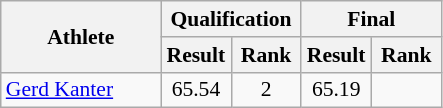<table class="wikitable" style="font-size:90%;text-align:center;">
<tr>
<th rowspan="2" width="100">Athlete</th>
<th colspan="2" width="80">Qualification</th>
<th colspan="2" width="80">Final</th>
</tr>
<tr>
<th width="40">Result</th>
<th width="40">Rank</th>
<th width="40">Result</th>
<th width="40">Rank</th>
</tr>
<tr>
<td align="left"><a href='#'>Gerd Kanter</a></td>
<td>65.54</td>
<td>2</td>
<td>65.19</td>
<td></td>
</tr>
</table>
